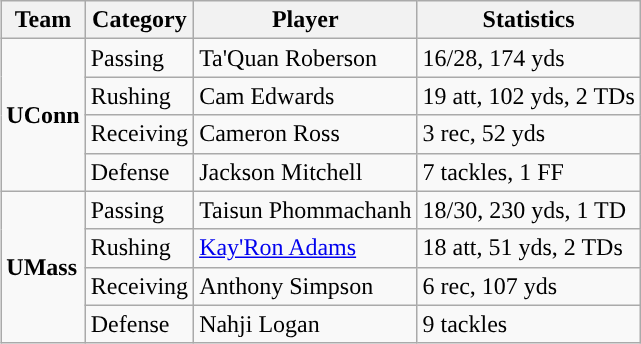<table class="wikitable" style="float: right;">
<tr>
<th>Team</th>
<th>Category</th>
<th>Player</th>
<th>Statistics</th>
</tr>
<tr>
<td rowspan=4><strong>UConn</strong></td>
<td>Passing</td>
<td>Ta'Quan Roberson</td>
<td>16/28, 174 yds</td>
</tr>
<tr>
<td>Rushing</td>
<td>Cam Edwards</td>
<td>19 att, 102 yds, 2 TDs</td>
</tr>
<tr>
<td>Receiving</td>
<td>Cameron Ross</td>
<td>3 rec, 52 yds</td>
</tr>
<tr>
<td>Defense</td>
<td>Jackson Mitchell</td>
<td>7 tackles, 1 FF</td>
</tr>
<tr>
<td rowspan=4><strong>UMass</strong></td>
<td>Passing</td>
<td>Taisun Phommachanh</td>
<td>18/30, 230 yds, 1 TD</td>
</tr>
<tr>
<td>Rushing</td>
<td><a href='#'>Kay'Ron Adams</a></td>
<td>18 att, 51 yds, 2 TDs</td>
</tr>
<tr>
<td>Receiving</td>
<td>Anthony Simpson</td>
<td>6 rec, 107 yds</td>
</tr>
<tr>
<td>Defense</td>
<td>Nahji Logan</td>
<td>9 tackles</td>
</tr>
</table>
